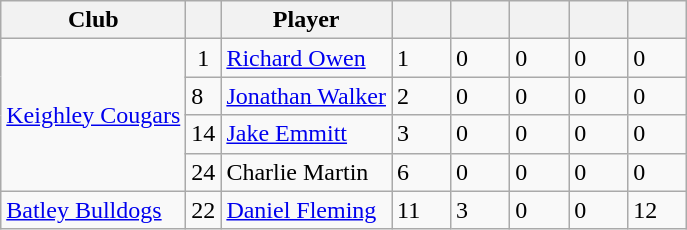<table class="wikitable defaultcenter col2left">
<tr>
<th>Club</th>
<th></th>
<th>Player</th>
<th style="width:2em;"></th>
<th style="width:2em;"></th>
<th style="width:2em;"></th>
<th style="width:2em;"></th>
<th style="width:2em;"></th>
</tr>
<tr>
<td rowspan="4" style="text-align:left;"> <a href='#'>Keighley Cougars</a></td>
<td style="text-align:center;">1</td>
<td style="text-align:left;"> <a href='#'>Richard Owen</a></td>
<td>1</td>
<td>0</td>
<td>0</td>
<td>0</td>
<td>0</td>
</tr>
<tr>
<td>8</td>
<td> <a href='#'>Jonathan Walker</a></td>
<td>2</td>
<td>0</td>
<td>0</td>
<td>0</td>
<td>0</td>
</tr>
<tr>
<td>14</td>
<td> <a href='#'>Jake Emmitt</a></td>
<td>3</td>
<td>0</td>
<td>0</td>
<td>0</td>
<td>0</td>
</tr>
<tr>
<td>24</td>
<td> Charlie Martin</td>
<td>6</td>
<td>0</td>
<td>0</td>
<td>0</td>
<td>0</td>
</tr>
<tr>
<td style="text-align:left;"> <a href='#'>Batley Bulldogs</a></td>
<td style="text-align:center;">22</td>
<td style="text-align:left;"> <a href='#'>Daniel Fleming</a></td>
<td>11</td>
<td>3</td>
<td>0</td>
<td>0</td>
<td>12</td>
</tr>
</table>
